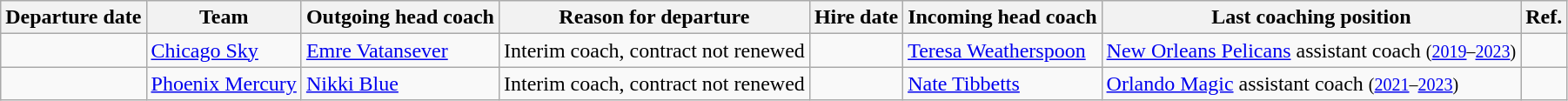<table class="wikitable sortable">
<tr>
<th>Departure date</th>
<th>Team</th>
<th>Outgoing head coach</th>
<th>Reason for departure</th>
<th>Hire date</th>
<th>Incoming head coach</th>
<th class="unsortable">Last coaching position</th>
<th class="unsortable">Ref.</th>
</tr>
<tr>
<td align=center></td>
<td><a href='#'>Chicago Sky</a></td>
<td> <a href='#'>Emre Vatansever</a></td>
<td>Interim coach, contract not renewed</td>
<td align=center></td>
<td> <a href='#'>Teresa Weatherspoon</a></td>
<td><a href='#'>New Orleans Pelicans</a> assistant coach <small>(<a href='#'>2019</a>–<a href='#'>2023</a>)</small></td>
<td></td>
</tr>
<tr>
<td align=center></td>
<td><a href='#'>Phoenix Mercury</a></td>
<td> <a href='#'>Nikki Blue</a></td>
<td>Interim coach, contract not renewed</td>
<td align=center></td>
<td> <a href='#'>Nate Tibbetts</a></td>
<td><a href='#'>Orlando Magic</a> assistant coach <small>(<a href='#'>2021</a>–<a href='#'>2023</a>)</small></td>
<td></td>
</tr>
</table>
